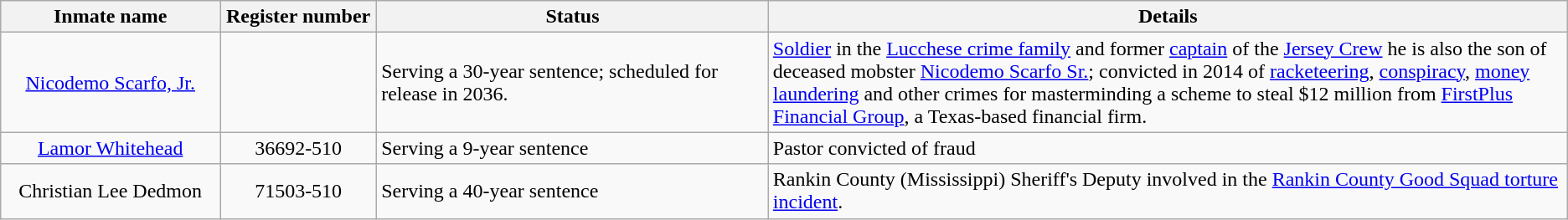<table class="wikitable sortable">
<tr>
<th width=14%>Inmate name</th>
<th width=10%>Register number</th>
<th width=25%>Status</th>
<th width=51%>Details</th>
</tr>
<tr>
<td align="center"><a href='#'>Nicodemo Scarfo, Jr.</a></td>
<td align="center"></td>
<td>Serving a 30-year sentence; scheduled for release in 2036.</td>
<td><a href='#'>Soldier</a> in the <a href='#'>Lucchese crime family</a> and former <a href='#'>captain</a> of the <a href='#'>Jersey Crew</a> he is also the son of deceased mobster <a href='#'>Nicodemo Scarfo Sr.</a>; convicted in 2014 of <a href='#'>racketeering</a>, <a href='#'>conspiracy</a>, <a href='#'>money laundering</a> and other crimes for masterminding a scheme to steal $12 million from <a href='#'>FirstPlus Financial Group</a>, a Texas-based financial firm.</td>
</tr>
<tr>
<td align="center"><a href='#'>Lamor Whitehead</a></td>
<td align="center">36692-510</td>
<td>Serving a 9-year sentence</td>
<td>Pastor convicted of fraud</td>
</tr>
<tr>
<td align="center">Christian Lee Dedmon</td>
<td align="center">71503-510</td>
<td>Serving a 40-year sentence</td>
<td>Rankin County (Mississippi) Sheriff's Deputy involved in the <a href='#'>Rankin County Good Squad torture incident</a>.</td>
</tr>
</table>
